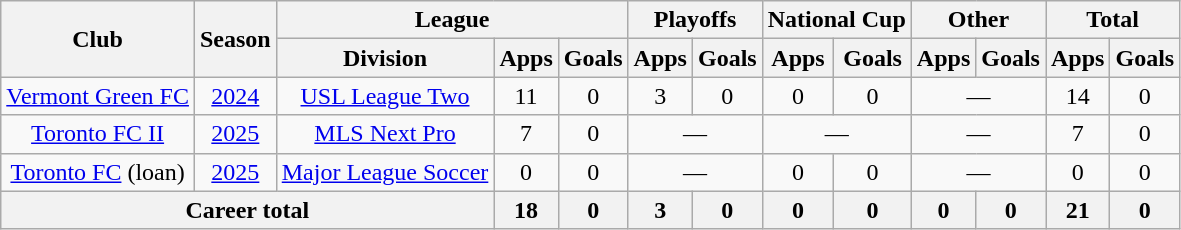<table class="wikitable" style="text-align: center">
<tr>
<th rowspan="2">Club</th>
<th rowspan="2">Season</th>
<th colspan="3">League</th>
<th colspan="2">Playoffs</th>
<th colspan="2">National Cup</th>
<th colspan="2">Other</th>
<th colspan="2">Total</th>
</tr>
<tr>
<th>Division</th>
<th>Apps</th>
<th>Goals</th>
<th>Apps</th>
<th>Goals</th>
<th>Apps</th>
<th>Goals</th>
<th>Apps</th>
<th>Goals</th>
<th>Apps</th>
<th>Goals</th>
</tr>
<tr>
<td><a href='#'>Vermont Green FC</a></td>
<td><a href='#'>2024</a></td>
<td><a href='#'>USL League Two</a></td>
<td>11</td>
<td>0</td>
<td>3</td>
<td>0</td>
<td>0</td>
<td>0</td>
<td colspan="2">—</td>
<td>14</td>
<td>0</td>
</tr>
<tr>
<td><a href='#'>Toronto FC II</a></td>
<td><a href='#'>2025</a></td>
<td><a href='#'>MLS Next Pro</a></td>
<td>7</td>
<td>0</td>
<td colspan="2">—</td>
<td colspan="2">—</td>
<td colspan="2">—</td>
<td>7</td>
<td>0</td>
</tr>
<tr>
<td><a href='#'>Toronto FC</a> (loan)</td>
<td><a href='#'>2025</a></td>
<td><a href='#'>Major League Soccer</a></td>
<td>0</td>
<td>0</td>
<td colspan="2">—</td>
<td>0</td>
<td>0</td>
<td colspan="2">—</td>
<td>0</td>
<td>0</td>
</tr>
<tr>
<th colspan="3">Career total</th>
<th>18</th>
<th>0</th>
<th>3</th>
<th>0</th>
<th>0</th>
<th>0</th>
<th>0</th>
<th>0</th>
<th>21</th>
<th>0</th>
</tr>
</table>
